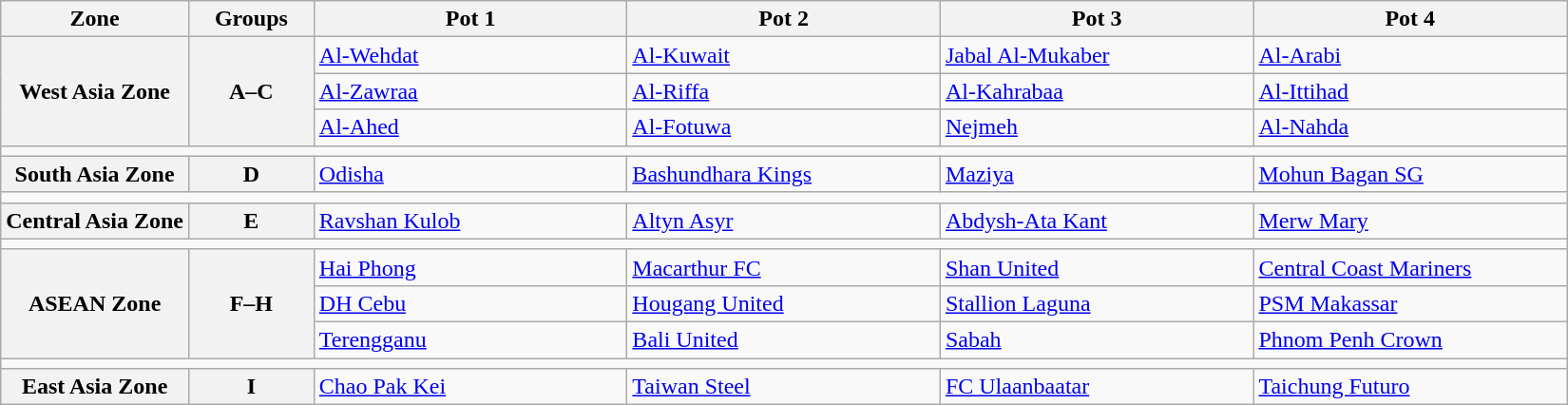<table class="wikitable">
<tr>
<th width=12%>Zone</th>
<th width=8%>Groups</th>
<th width=20%>Pot 1</th>
<th width=20%>Pot 2</th>
<th width=20%>Pot 3</th>
<th width=20%>Pot 4</th>
</tr>
<tr>
<th rowspan=3>West Asia Zone</th>
<th rowspan=3>A–C</th>
<td> <a href='#'>Al-Wehdat</a></td>
<td> <a href='#'>Al-Kuwait</a></td>
<td> <a href='#'>Jabal Al-Mukaber</a></td>
<td> <a href='#'>Al-Arabi</a></td>
</tr>
<tr>
<td> <a href='#'>Al-Zawraa</a></td>
<td> <a href='#'>Al-Riffa</a></td>
<td> <a href='#'>Al-Kahrabaa</a></td>
<td> <a href='#'>Al-Ittihad</a><br></td>
</tr>
<tr>
<td> <a href='#'>Al-Ahed</a></td>
<td> <a href='#'>Al-Fotuwa</a></td>
<td> <a href='#'>Nejmeh</a></td>
<td> <a href='#'>Al-Nahda</a><br></td>
</tr>
<tr>
<td colspan=6></td>
</tr>
<tr>
<th>South Asia Zone</th>
<th>D</th>
<td> <a href='#'>Odisha</a></td>
<td> <a href='#'>Bashundhara Kings</a></td>
<td> <a href='#'>Maziya</a></td>
<td> <a href='#'>Mohun Bagan SG</a><br></td>
</tr>
<tr>
<td colspan=6></td>
</tr>
<tr>
<th>Central Asia Zone</th>
<th>E</th>
<td> <a href='#'>Ravshan Kulob</a></td>
<td> <a href='#'>Altyn Asyr</a></td>
<td> <a href='#'>Abdysh-Ata Kant</a></td>
<td> <a href='#'>Merw Mary</a><br></td>
</tr>
<tr>
<td colspan=6></td>
</tr>
<tr>
<th rowspan=3>ASEAN Zone</th>
<th rowspan=3>F–H</th>
<td> <a href='#'>Hai Phong</a></td>
<td> <a href='#'>Macarthur FC</a></td>
<td> <a href='#'>Shan United</a></td>
<td> <a href='#'>Central Coast Mariners</a></td>
</tr>
<tr>
<td> <a href='#'>DH Cebu</a></td>
<td> <a href='#'>Hougang United</a></td>
<td> <a href='#'>Stallion Laguna</a></td>
<td> <a href='#'>PSM Makassar</a><br></td>
</tr>
<tr>
<td> <a href='#'>Terengganu</a></td>
<td> <a href='#'>Bali United</a></td>
<td> <a href='#'>Sabah</a></td>
<td> <a href='#'>Phnom Penh Crown</a><br></td>
</tr>
<tr>
<td colspan=6></td>
</tr>
<tr>
<th>East Asia Zone</th>
<th>I</th>
<td> <a href='#'>Chao Pak Kei</a></td>
<td> <a href='#'>Taiwan Steel</a></td>
<td> <a href='#'>FC Ulaanbaatar</a></td>
<td> <a href='#'>Taichung Futuro</a><br></td>
</tr>
</table>
